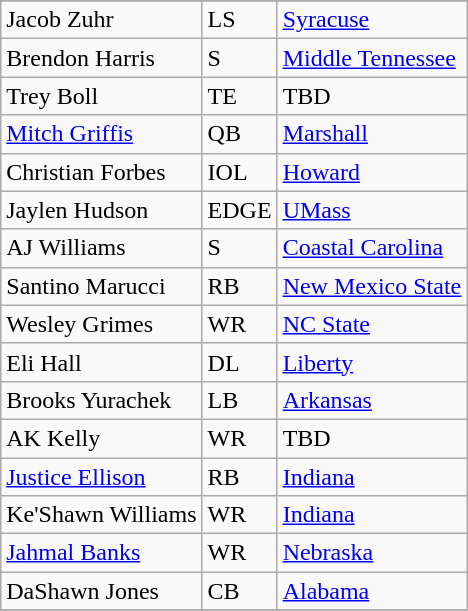<table class="wikitable">
<tr>
</tr>
<tr>
<td>Jacob Zuhr</td>
<td>LS</td>
<td><a href='#'>Syracuse</a></td>
</tr>
<tr>
<td>Brendon Harris</td>
<td>S</td>
<td><a href='#'>Middle Tennessee</a></td>
</tr>
<tr>
<td>Trey Boll</td>
<td>TE</td>
<td>TBD</td>
</tr>
<tr>
<td><a href='#'>Mitch Griffis</a></td>
<td>QB</td>
<td><a href='#'>Marshall</a></td>
</tr>
<tr>
<td>Christian Forbes</td>
<td>IOL</td>
<td><a href='#'>Howard</a></td>
</tr>
<tr>
<td>Jaylen Hudson</td>
<td>EDGE</td>
<td><a href='#'>UMass</a></td>
</tr>
<tr>
<td>AJ Williams</td>
<td>S</td>
<td><a href='#'>Coastal Carolina</a></td>
</tr>
<tr>
<td>Santino Marucci</td>
<td>RB</td>
<td><a href='#'>New Mexico State</a></td>
</tr>
<tr>
<td>Wesley Grimes</td>
<td>WR</td>
<td><a href='#'>NC State</a></td>
</tr>
<tr>
<td>Eli Hall</td>
<td>DL</td>
<td><a href='#'>Liberty</a></td>
</tr>
<tr>
<td>Brooks Yurachek</td>
<td>LB</td>
<td><a href='#'>Arkansas</a></td>
</tr>
<tr>
<td>AK Kelly</td>
<td>WR</td>
<td>TBD</td>
</tr>
<tr>
<td><a href='#'>Justice Ellison</a></td>
<td>RB</td>
<td><a href='#'>Indiana</a></td>
</tr>
<tr>
<td>Ke'Shawn Williams</td>
<td>WR</td>
<td><a href='#'>Indiana</a></td>
</tr>
<tr>
<td><a href='#'>Jahmal Banks</a></td>
<td>WR</td>
<td><a href='#'>Nebraska</a></td>
</tr>
<tr>
<td>DaShawn Jones</td>
<td>CB</td>
<td><a href='#'>Alabama</a></td>
</tr>
<tr>
</tr>
</table>
